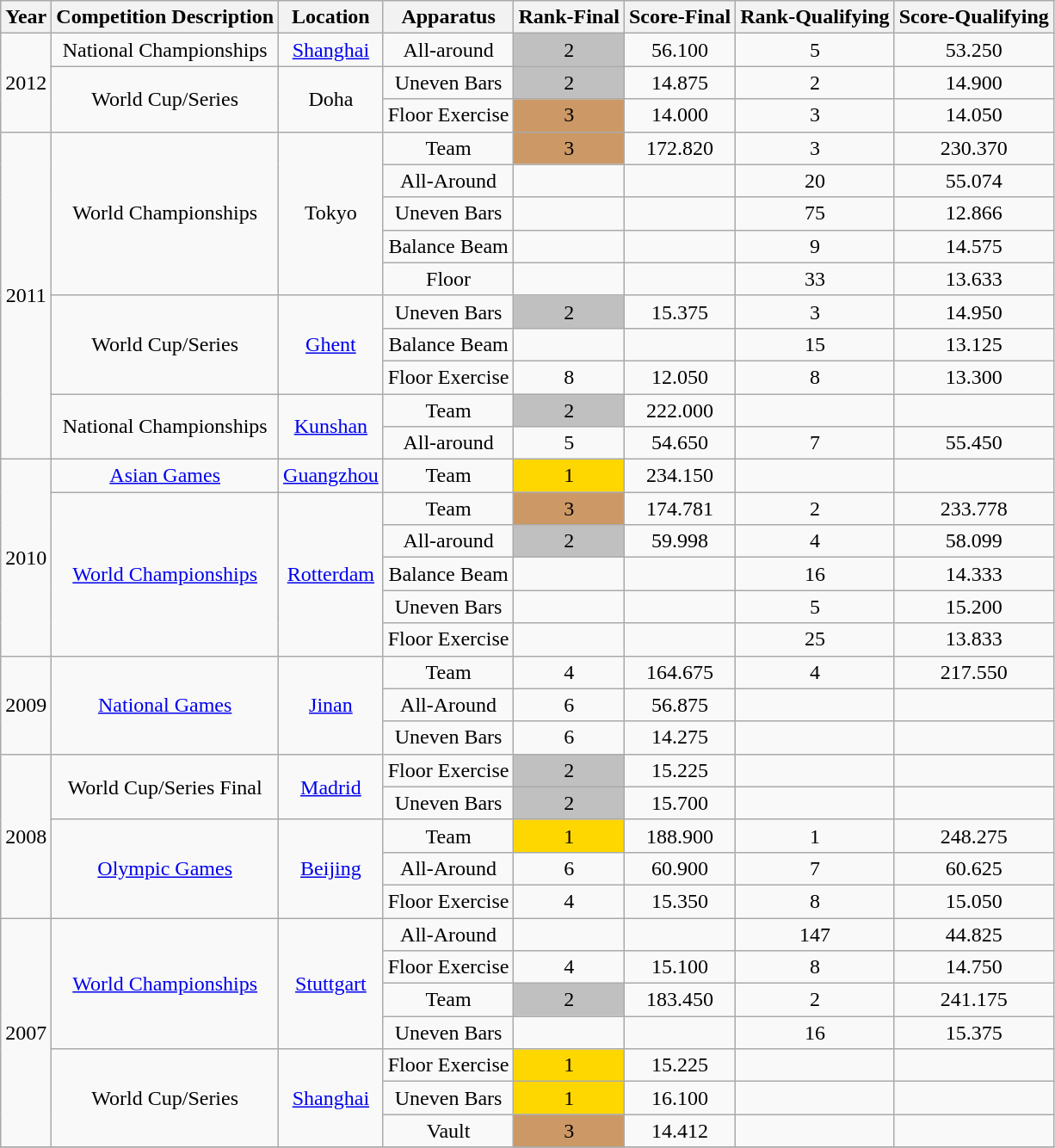<table class="wikitable" style="text-align:center">
<tr>
<th>Year</th>
<th>Competition Description</th>
<th>Location</th>
<th>Apparatus</th>
<th>Rank-Final</th>
<th>Score-Final</th>
<th>Rank-Qualifying</th>
<th>Score-Qualifying</th>
</tr>
<tr>
<td rowspan="3">2012</td>
<td rowspan="1">National Championships</td>
<td rowspan="1"><a href='#'>Shanghai</a></td>
<td>All-around</td>
<td bgcolor="silver">2</td>
<td>56.100</td>
<td>5</td>
<td>53.250</td>
</tr>
<tr>
<td rowspan="2">World Cup/Series</td>
<td rowspan="2">Doha</td>
<td>Uneven Bars</td>
<td bgcolor="silver">2</td>
<td>14.875</td>
<td>2</td>
<td>14.900</td>
</tr>
<tr>
<td>Floor Exercise</td>
<td bgcolor="cc9966">3</td>
<td>14.000</td>
<td>3</td>
<td>14.050</td>
</tr>
<tr>
<td rowspan="10">2011</td>
<td rowspan="5">World Championships</td>
<td rowspan="5">Tokyo</td>
<td>Team</td>
<td bgcolor="cc9966">3</td>
<td>172.820</td>
<td>3</td>
<td>230.370</td>
</tr>
<tr>
<td>All-Around</td>
<td></td>
<td></td>
<td>20</td>
<td>55.074</td>
</tr>
<tr>
<td>Uneven Bars</td>
<td></td>
<td></td>
<td>75</td>
<td>12.866</td>
</tr>
<tr>
<td>Balance Beam</td>
<td></td>
<td></td>
<td>9</td>
<td>14.575</td>
</tr>
<tr>
<td>Floor</td>
<td></td>
<td></td>
<td>33</td>
<td>13.633</td>
</tr>
<tr>
<td rowspan="3">World Cup/Series</td>
<td rowspan="3"><a href='#'>Ghent</a></td>
<td>Uneven Bars</td>
<td bgcolor="silver">2</td>
<td>15.375</td>
<td>3</td>
<td>14.950</td>
</tr>
<tr>
<td>Balance Beam</td>
<td></td>
<td></td>
<td>15</td>
<td>13.125</td>
</tr>
<tr>
<td>Floor Exercise</td>
<td>8</td>
<td>12.050</td>
<td>8</td>
<td>13.300</td>
</tr>
<tr>
<td rowspan="2">National Championships</td>
<td rowspan="2"><a href='#'>Kunshan</a></td>
<td>Team</td>
<td bgcolor="silver">2</td>
<td>222.000</td>
<td></td>
<td></td>
</tr>
<tr>
<td>All-around</td>
<td>5</td>
<td>54.650</td>
<td>7</td>
<td>55.450</td>
</tr>
<tr>
<td rowspan="6">2010</td>
<td rowspan="1"><a href='#'>Asian Games</a></td>
<td rowspan="1"><a href='#'>Guangzhou</a></td>
<td>Team</td>
<td bgcolor="gold">1</td>
<td>234.150</td>
<td></td>
<td></td>
</tr>
<tr>
<td rowspan="5"><a href='#'>World Championships</a></td>
<td rowspan="5"><a href='#'>Rotterdam</a></td>
<td>Team</td>
<td bgcolor="cc9966">3</td>
<td>174.781</td>
<td>2</td>
<td>233.778</td>
</tr>
<tr>
<td>All-around</td>
<td bgcolor="silver">2</td>
<td>59.998</td>
<td>4</td>
<td>58.099</td>
</tr>
<tr>
<td>Balance Beam</td>
<td></td>
<td></td>
<td>16</td>
<td>14.333</td>
</tr>
<tr>
<td>Uneven Bars</td>
<td></td>
<td></td>
<td>5</td>
<td>15.200</td>
</tr>
<tr>
<td>Floor Exercise</td>
<td></td>
<td></td>
<td>25</td>
<td>13.833</td>
</tr>
<tr>
<td rowspan="3">2009</td>
<td rowspan="3"><a href='#'>National Games</a></td>
<td rowspan="3"><a href='#'>Jinan</a></td>
<td>Team</td>
<td>4</td>
<td>164.675</td>
<td>4</td>
<td>217.550</td>
</tr>
<tr>
<td>All-Around</td>
<td>6</td>
<td>56.875</td>
<td></td>
<td></td>
</tr>
<tr>
<td>Uneven Bars</td>
<td>6</td>
<td>14.275</td>
<td></td>
<td></td>
</tr>
<tr>
<td rowspan="5">2008</td>
<td rowspan="2">World Cup/Series Final</td>
<td rowspan="2"><a href='#'>Madrid</a></td>
<td>Floor Exercise</td>
<td bgcolor="silver">2</td>
<td>15.225</td>
<td></td>
<td></td>
</tr>
<tr>
<td>Uneven Bars</td>
<td bgcolor="silver">2</td>
<td>15.700</td>
<td></td>
<td></td>
</tr>
<tr>
<td rowspan="3"><a href='#'>Olympic Games</a></td>
<td rowspan="3"><a href='#'>Beijing</a></td>
<td>Team</td>
<td bgcolor="gold">1</td>
<td>188.900</td>
<td>1</td>
<td>248.275</td>
</tr>
<tr>
<td>All-Around</td>
<td>6</td>
<td>60.900</td>
<td>7</td>
<td>60.625</td>
</tr>
<tr>
<td>Floor Exercise</td>
<td>4</td>
<td>15.350</td>
<td>8</td>
<td>15.050</td>
</tr>
<tr>
<td rowspan="7">2007</td>
<td rowspan="4"><a href='#'>World Championships</a></td>
<td rowspan="4"><a href='#'>Stuttgart</a></td>
<td>All-Around</td>
<td></td>
<td></td>
<td>147</td>
<td>44.825</td>
</tr>
<tr>
<td>Floor Exercise</td>
<td>4</td>
<td>15.100</td>
<td>8</td>
<td>14.750</td>
</tr>
<tr>
<td>Team</td>
<td bgcolor="silver">2</td>
<td>183.450</td>
<td>2</td>
<td>241.175</td>
</tr>
<tr>
<td>Uneven Bars</td>
<td></td>
<td></td>
<td>16</td>
<td>15.375</td>
</tr>
<tr>
<td rowspan="3">World Cup/Series</td>
<td rowspan="3"><a href='#'>Shanghai</a></td>
<td>Floor Exercise</td>
<td bgcolor="gold">1</td>
<td>15.225</td>
<td></td>
<td></td>
</tr>
<tr>
<td>Uneven Bars</td>
<td bgcolor="gold">1</td>
<td>16.100</td>
<td></td>
<td></td>
</tr>
<tr>
<td>Vault</td>
<td bgcolor="cc9966">3</td>
<td>14.412</td>
<td></td>
<td></td>
</tr>
<tr>
</tr>
</table>
